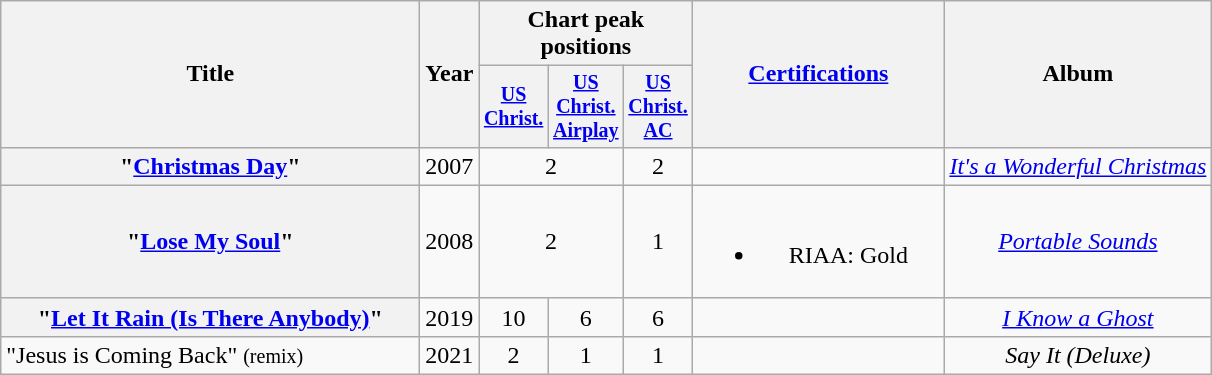<table class="wikitable plainrowheaders" style="text-align:center;">
<tr>
<th rowspan="2" style="width:17em;">Title</th>
<th rowspan="2">Year</th>
<th colspan="3">Chart peak positions</th>
<th rowspan="2" style="width:10em;"><a href='#'>Certifications</a></th>
<th rowspan="2">Album</th>
</tr>
<tr style="font-size:smaller;">
<th width="40"><a href='#'>US<br>Christ.</a><br></th>
<th width="40"><a href='#'>US Christ. Airplay</a><br></th>
<th width="40"><a href='#'>US<br>Christ.<br>AC</a><br></th>
</tr>
<tr>
<th scope="row">"<a href='#'>Christmas Day</a>"<br></th>
<td>2007</td>
<td colspan="2">2</td>
<td>2</td>
<td></td>
<td><em><a href='#'>It's a Wonderful Christmas</a></em></td>
</tr>
<tr>
<th scope="row">"<a href='#'>Lose My Soul</a>"<br></th>
<td>2008</td>
<td colspan="2">2</td>
<td>1</td>
<td><br><ul><li>RIAA: Gold</li></ul></td>
<td><em><a href='#'>Portable Sounds</a></em></td>
</tr>
<tr>
<th scope="row">"<a href='#'>Let It Rain (Is There Anybody)</a>"<br></th>
<td>2019</td>
<td>10</td>
<td>6</td>
<td>6</td>
<td></td>
<td><em><a href='#'>I Know a Ghost</a></em></td>
</tr>
<tr>
<td align="left">"Jesus is Coming Back" <small>(remix)</small><br></td>
<td>2021</td>
<td>2</td>
<td>1</td>
<td>1</td>
<td></td>
<td><em>Say It (Deluxe)</em></td>
</tr>
</table>
